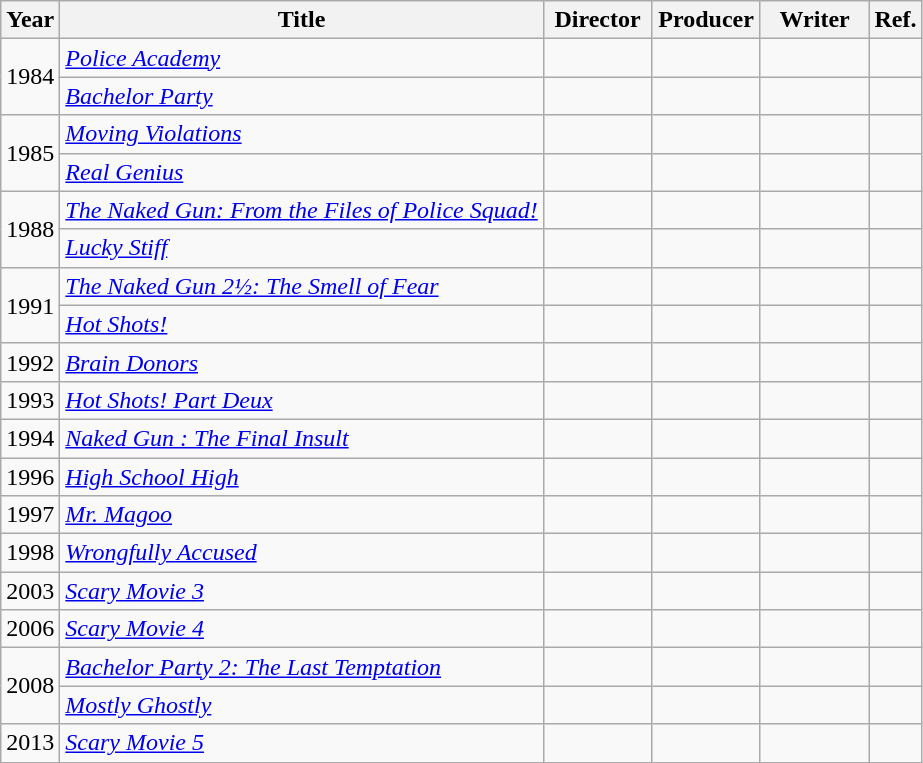<table class="wikitable">
<tr>
<th>Year</th>
<th>Title</th>
<th width=65>Director</th>
<th width=65>Producer</th>
<th width=65>Writer</th>
<th>Ref.</th>
</tr>
<tr>
<td rowspan="2">1984</td>
<td><em><a href='#'>Police Academy</a></em></td>
<td></td>
<td></td>
<td></td>
<td></td>
</tr>
<tr style="text-align:center;">
<td style="text-align:left;"><em><a href='#'>Bachelor Party</a></em></td>
<td></td>
<td></td>
<td></td>
<td></td>
</tr>
<tr>
<td rowspan="2">1985</td>
<td><em><a href='#'>Moving Violations</a></em></td>
<td></td>
<td></td>
<td></td>
<td></td>
</tr>
<tr>
<td><em><a href='#'>Real Genius</a></em></td>
<td></td>
<td></td>
<td></td>
<td></td>
</tr>
<tr>
<td rowspan="2">1988</td>
<td><em><a href='#'>The Naked Gun: From the Files of Police Squad!</a></em></td>
<td></td>
<td></td>
<td></td>
<td></td>
</tr>
<tr>
<td><em><a href='#'>Lucky Stiff</a></em></td>
<td></td>
<td></td>
<td></td>
<td></td>
</tr>
<tr>
<td rowspan="2">1991</td>
<td><em><a href='#'>The Naked Gun 2½: The Smell of Fear</a></em></td>
<td></td>
<td></td>
<td></td>
<td></td>
</tr>
<tr>
<td><em><a href='#'>Hot Shots!</a></em></td>
<td></td>
<td></td>
<td></td>
<td></td>
</tr>
<tr>
<td>1992</td>
<td><em><a href='#'>Brain Donors</a></em></td>
<td></td>
<td></td>
<td></td>
<td></td>
</tr>
<tr>
<td>1993</td>
<td><em><a href='#'>Hot Shots! Part Deux</a></em></td>
<td></td>
<td></td>
<td></td>
<td></td>
</tr>
<tr>
<td>1994</td>
<td><em><a href='#'>Naked Gun : The Final Insult</a></em></td>
<td></td>
<td></td>
<td></td>
<td></td>
</tr>
<tr>
<td>1996</td>
<td><em><a href='#'>High School High</a></em></td>
<td></td>
<td></td>
<td></td>
<td></td>
</tr>
<tr>
<td>1997</td>
<td><em><a href='#'>Mr. Magoo</a></em></td>
<td></td>
<td></td>
<td></td>
<td></td>
</tr>
<tr>
<td>1998</td>
<td><em><a href='#'>Wrongfully Accused</a></em></td>
<td></td>
<td></td>
<td></td>
<td></td>
</tr>
<tr>
<td>2003</td>
<td><em><a href='#'>Scary Movie 3</a></em></td>
<td></td>
<td></td>
<td></td>
<td></td>
</tr>
<tr>
<td>2006</td>
<td><em><a href='#'>Scary Movie 4</a></em></td>
<td></td>
<td></td>
<td></td>
<td></td>
</tr>
<tr>
<td rowspan="2">2008</td>
<td><em><a href='#'>Bachelor Party 2: The Last Temptation</a></em></td>
<td></td>
<td></td>
<td></td>
<td></td>
</tr>
<tr>
<td><em><a href='#'>Mostly Ghostly</a></em></td>
<td></td>
<td></td>
<td></td>
<td></td>
</tr>
<tr>
<td>2013</td>
<td><em><a href='#'>Scary Movie 5</a></em></td>
<td></td>
<td></td>
<td></td>
<td></td>
</tr>
</table>
